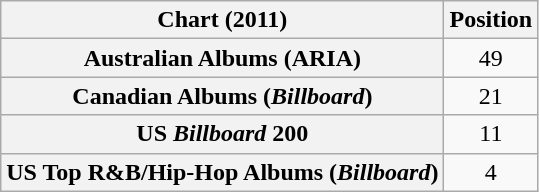<table class="wikitable sortable plainrowheaders" style="text-align:center">
<tr>
<th scope="col">Chart (2011)</th>
<th scope="col">Position</th>
</tr>
<tr>
<th scope="row">Australian Albums (ARIA)</th>
<td>49</td>
</tr>
<tr>
<th scope="row">Canadian Albums (<em>Billboard</em>)</th>
<td>21</td>
</tr>
<tr>
<th scope="row">US <em>Billboard</em> 200</th>
<td>11</td>
</tr>
<tr>
<th scope="row">US Top R&B/Hip-Hop Albums (<em>Billboard</em>)</th>
<td>4</td>
</tr>
</table>
